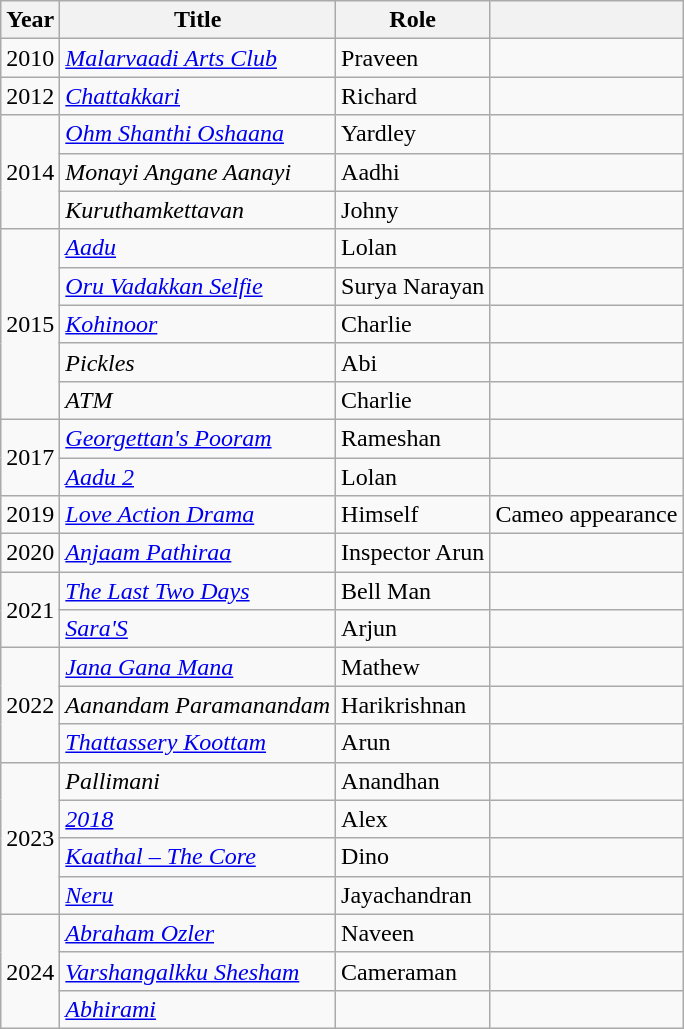<table class="wikitable">
<tr>
<th>Year</th>
<th>Title</th>
<th>Role</th>
<th></th>
</tr>
<tr>
<td>2010</td>
<td><em><a href='#'>Malarvaadi Arts Club</a></em></td>
<td>Praveen</td>
<td></td>
</tr>
<tr>
<td>2012</td>
<td><em><a href='#'>Chattakkari</a></em></td>
<td>Richard</td>
<td></td>
</tr>
<tr>
<td rowspan="3">2014</td>
<td><em><a href='#'>Ohm Shanthi Oshaana</a></em></td>
<td>Yardley</td>
<td></td>
</tr>
<tr>
<td><em>Monayi Angane Aanayi</em></td>
<td>Aadhi</td>
<td></td>
</tr>
<tr>
<td><em>Kuruthamkettavan</em></td>
<td>Johny</td>
<td></td>
</tr>
<tr>
<td rowspan="5">2015</td>
<td><em><a href='#'>Aadu</a></em></td>
<td>Lolan</td>
<td></td>
</tr>
<tr>
<td><em><a href='#'>Oru Vadakkan Selfie</a></em></td>
<td>Surya Narayan</td>
<td></td>
</tr>
<tr>
<td><em><a href='#'>Kohinoor</a></em></td>
<td>Charlie</td>
<td></td>
</tr>
<tr>
<td><em>Pickles</em></td>
<td>Abi</td>
<td></td>
</tr>
<tr>
<td><em>ATM</em></td>
<td>Charlie</td>
<td></td>
</tr>
<tr>
<td rowspan="2">2017</td>
<td><em><a href='#'>Georgettan's Pooram</a></em></td>
<td>Rameshan</td>
<td></td>
</tr>
<tr>
<td><em><a href='#'>Aadu 2</a></em></td>
<td>Lolan</td>
<td></td>
</tr>
<tr>
<td Rowspan=1>2019</td>
<td><em><a href='#'>Love Action Drama</a></em></td>
<td>Himself</td>
<td>Cameo appearance</td>
</tr>
<tr>
<td>2020</td>
<td><em><a href='#'>Anjaam Pathiraa</a></em></td>
<td>Inspector Arun</td>
<td></td>
</tr>
<tr>
<td rowspan="2">2021</td>
<td><em><a href='#'>The Last Two Days</a></em></td>
<td>Bell Man</td>
<td></td>
</tr>
<tr>
<td><em><a href='#'>Sara'S</a></em></td>
<td>Arjun</td>
<td></td>
</tr>
<tr>
<td rowspan="3">2022</td>
<td><em><a href='#'>Jana Gana Mana</a></em></td>
<td>Mathew</td>
<td></td>
</tr>
<tr>
<td><em>Aanandam Paramanandam</em></td>
<td>Harikrishnan</td>
<td></td>
</tr>
<tr>
<td><em><a href='#'>Thattassery Koottam</a></em></td>
<td>Arun</td>
<td></td>
</tr>
<tr>
<td rowspan="4">2023</td>
<td><em>Pallimani</em></td>
<td>Anandhan</td>
<td></td>
</tr>
<tr>
<td><em><a href='#'>2018</a></em></td>
<td>Alex</td>
<td></td>
</tr>
<tr>
<td><em><a href='#'>Kaathal – The Core</a></em></td>
<td>Dino</td>
<td></td>
</tr>
<tr>
<td><em><a href='#'>Neru</a></em></td>
<td>Jayachandran</td>
<td></td>
</tr>
<tr>
<td rowspan="3">2024</td>
<td><em><a href='#'>Abraham Ozler</a></em></td>
<td>Naveen</td>
<td></td>
</tr>
<tr>
<td><em><a href='#'>Varshangalkku Shesham</a></em></td>
<td>Cameraman</td>
<td></td>
</tr>
<tr>
<td><em><a href='#'>Abhirami</a></em></td>
<td></td>
<td></td>
</tr>
</table>
